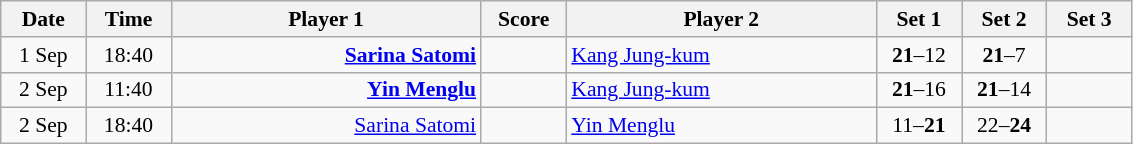<table class="wikitable" style="font-size:90%; text-align:center">
<tr>
<th width="50">Date</th>
<th width="50">Time</th>
<th width="200">Player 1</th>
<th width="50">Score</th>
<th width="200">Player 2</th>
<th width="50">Set 1</th>
<th width="50">Set 2</th>
<th width="50">Set 3</th>
</tr>
<tr>
<td>1 Sep</td>
<td>18:40</td>
<td align="right"><strong><a href='#'>Sarina Satomi</a> </strong></td>
<td></td>
<td align="left"> <a href='#'>Kang Jung-kum</a></td>
<td><strong>21</strong>–12</td>
<td><strong>21</strong>–7</td>
<td></td>
</tr>
<tr>
<td>2 Sep</td>
<td>11:40</td>
<td align="right"><strong><a href='#'>Yin Menglu</a> </strong></td>
<td> </td>
<td align="left"> <a href='#'>Kang Jung-kum</a></td>
<td><strong>21</strong>–16</td>
<td><strong>21</strong>–14</td>
<td></td>
</tr>
<tr>
<td>2 Sep</td>
<td>18:40</td>
<td align="right"><a href='#'>Sarina Satomi</a> </td>
<td> </td>
<td align="left"> <a href='#'>Yin Menglu</a></td>
<td>11–<strong>21</strong></td>
<td>22–<strong>24</strong></td>
<td></td>
</tr>
</table>
